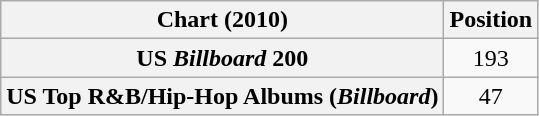<table class="wikitable sortable plainrowheaders" style="text-align:center">
<tr>
<th scope="col">Chart (2010)</th>
<th scope="col">Position</th>
</tr>
<tr>
<th scope="row">US <em>Billboard</em> 200</th>
<td>193</td>
</tr>
<tr>
<th scope="row">US Top R&B/Hip-Hop Albums (<em>Billboard</em>)</th>
<td>47</td>
</tr>
</table>
